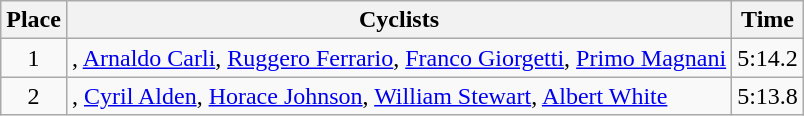<table class=wikitable style="text-align:center">
<tr>
<th>Place</th>
<th>Cyclists</th>
<th>Time</th>
</tr>
<tr>
<td>1</td>
<td align=left>, <a href='#'>Arnaldo Carli</a>, <a href='#'>Ruggero Ferrario</a>, <a href='#'>Franco Giorgetti</a>, <a href='#'>Primo Magnani</a></td>
<td>5:14.2</td>
</tr>
<tr>
<td>2</td>
<td align=left>, <a href='#'>Cyril Alden</a>, <a href='#'>Horace Johnson</a>, <a href='#'>William Stewart</a>, <a href='#'>Albert White</a></td>
<td>5:13.8</td>
</tr>
</table>
